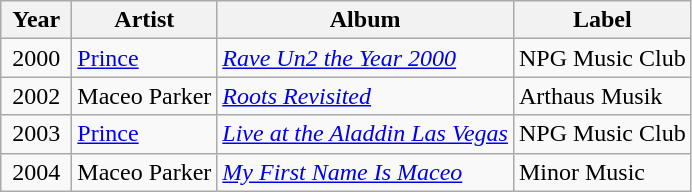<table class="wikitable">
<tr>
<th style="vertical-align:top; text-align:center; width:40px;">Year</th>
<th valign="top">Artist</th>
<th valign="top">Album</th>
<th valign="top">Label</th>
</tr>
<tr>
<td style="text-align:center; vertical-align:top;">2000</td>
<td valign="top"><a href='#'>Prince</a></td>
<td valign="top"><em><a href='#'>Rave Un2 the Year 2000</a></em></td>
<td valign="top">NPG Music Club</td>
</tr>
<tr>
<td style="text-align:center; vertical-align:top;">2002</td>
<td valign="top">Maceo Parker</td>
<td valign="top"><em><a href='#'>Roots Revisited</a></em></td>
<td valign="top">Arthaus Musik</td>
</tr>
<tr>
<td style="text-align:center; vertical-align:top;">2003</td>
<td valign="top"><a href='#'>Prince</a></td>
<td valign="top"><em><a href='#'>Live at the Aladdin Las Vegas</a></em></td>
<td valign="top">NPG Music Club</td>
</tr>
<tr>
<td style="text-align:center; vertical-align:top;">2004</td>
<td valign="top">Maceo Parker</td>
<td valign="top"><em><a href='#'>My First Name Is Maceo</a></em></td>
<td valign="top">Minor Music</td>
</tr>
</table>
